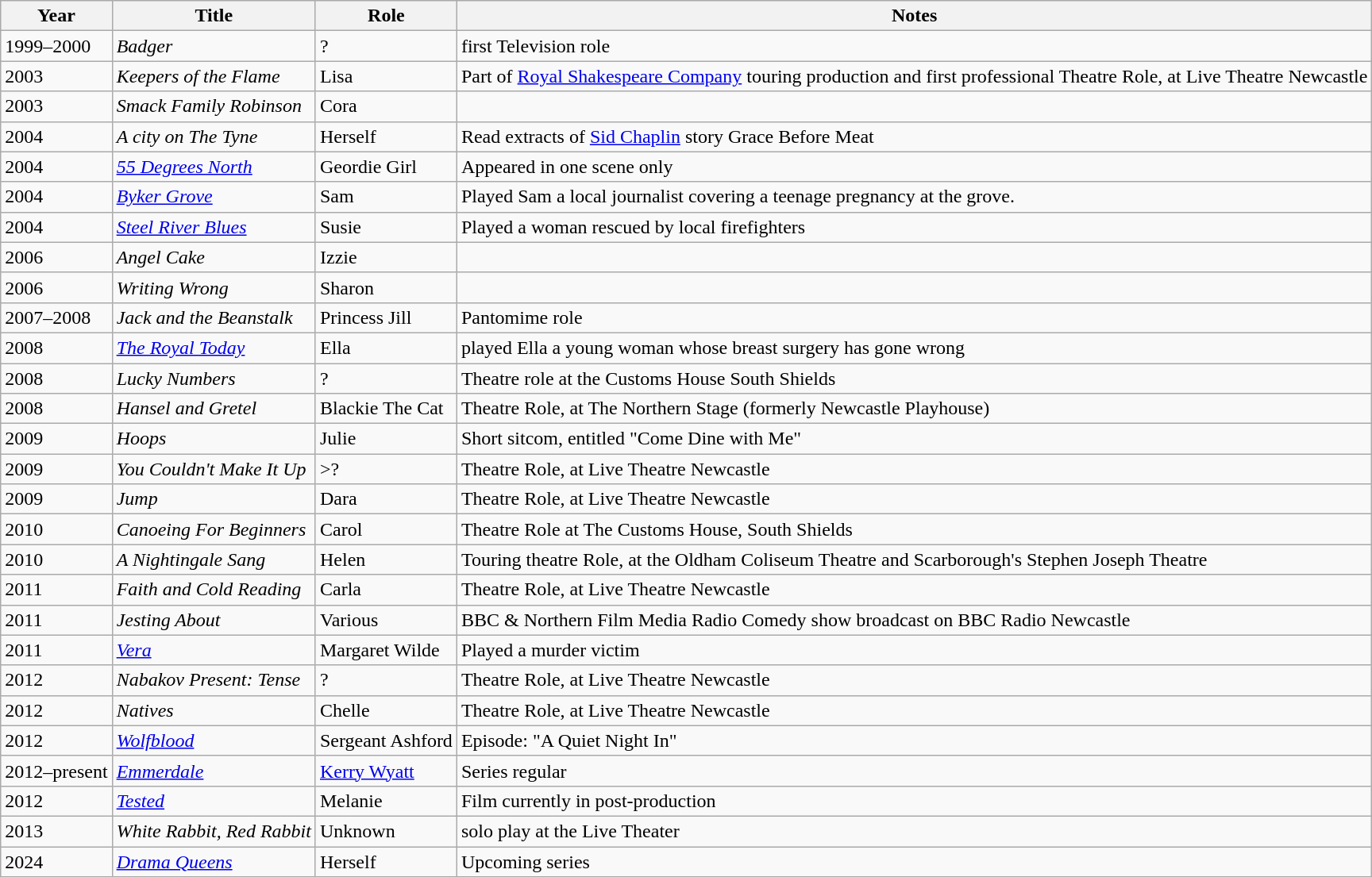<table class=wikitable>
<tr>
<th>Year</th>
<th>Title</th>
<th>Role</th>
<th>Notes</th>
</tr>
<tr>
<td>1999–2000</td>
<td><em>Badger</em></td>
<td>?</td>
<td>first Television role</td>
</tr>
<tr>
<td>2003</td>
<td><em>Keepers of the Flame</em></td>
<td>Lisa</td>
<td>Part of <a href='#'>Royal Shakespeare Company</a> touring production and first professional Theatre Role, at Live Theatre Newcastle</td>
</tr>
<tr>
<td>2003</td>
<td><em>Smack Family Robinson</em></td>
<td>Cora</td>
<td></td>
</tr>
<tr>
<td>2004</td>
<td><em>A city on The Tyne</em></td>
<td>Herself</td>
<td>Read extracts of <a href='#'>Sid Chaplin</a> story Grace Before Meat</td>
</tr>
<tr>
<td>2004</td>
<td><em><a href='#'>55 Degrees North</a></em></td>
<td>Geordie Girl</td>
<td>Appeared in one scene only</td>
</tr>
<tr>
<td>2004</td>
<td><em><a href='#'>Byker Grove</a></em></td>
<td>Sam</td>
<td>Played Sam a local journalist covering a teenage pregnancy at the grove.</td>
</tr>
<tr>
<td>2004</td>
<td><em><a href='#'>Steel River Blues</a></em></td>
<td>Susie</td>
<td>Played a woman rescued by local firefighters</td>
</tr>
<tr>
<td>2006</td>
<td><em>Angel Cake</em></td>
<td>Izzie</td>
<td></td>
</tr>
<tr>
<td>2006</td>
<td><em>Writing Wrong</em></td>
<td>Sharon</td>
<td></td>
</tr>
<tr>
<td>2007–2008</td>
<td><em>Jack and the Beanstalk</em></td>
<td>Princess Jill</td>
<td>Pantomime role</td>
</tr>
<tr>
<td>2008</td>
<td><em><a href='#'>The Royal Today</a></em></td>
<td>Ella</td>
<td>played Ella a young woman whose breast surgery has gone wrong</td>
</tr>
<tr>
<td>2008</td>
<td><em>Lucky Numbers </em></td>
<td>?</td>
<td>Theatre role at the Customs House South Shields</td>
</tr>
<tr>
<td>2008</td>
<td><em>Hansel and Gretel </em></td>
<td>Blackie The Cat</td>
<td>Theatre Role, at The Northern Stage (formerly Newcastle Playhouse)</td>
</tr>
<tr>
<td>2009</td>
<td><em>Hoops</em></td>
<td>Julie</td>
<td>Short sitcom, entitled "Come Dine with Me"</td>
</tr>
<tr>
<td>2009</td>
<td><em>You Couldn't Make It Up</em></td>
<td>>?</td>
<td>Theatre Role, at Live Theatre Newcastle</td>
</tr>
<tr>
<td>2009</td>
<td><em>Jump</em></td>
<td>Dara</td>
<td>Theatre Role, at Live Theatre Newcastle</td>
</tr>
<tr>
<td>2010</td>
<td><em>Canoeing For Beginners </em></td>
<td>Carol</td>
<td>Theatre Role at The Customs House, South Shields</td>
</tr>
<tr>
<td>2010</td>
<td><em>A Nightingale Sang </em></td>
<td>Helen</td>
<td>Touring theatre Role, at the Oldham Coliseum Theatre and Scarborough's Stephen Joseph Theatre</td>
</tr>
<tr>
<td>2011</td>
<td><em>Faith and Cold Reading</em></td>
<td>Carla</td>
<td>Theatre Role, at Live Theatre Newcastle</td>
</tr>
<tr>
<td>2011</td>
<td><em>Jesting About</em></td>
<td>Various</td>
<td>BBC & Northern Film Media Radio Comedy show broadcast on BBC Radio Newcastle</td>
</tr>
<tr>
<td>2011</td>
<td><em><a href='#'>Vera</a></em></td>
<td>Margaret Wilde</td>
<td>Played a murder victim</td>
</tr>
<tr>
<td>2012</td>
<td><em>Nabakov Present: Tense</em></td>
<td>?</td>
<td>Theatre Role, at Live Theatre Newcastle</td>
</tr>
<tr>
<td>2012</td>
<td><em>Natives</em></td>
<td>Chelle</td>
<td>Theatre Role, at Live Theatre Newcastle</td>
</tr>
<tr>
<td>2012</td>
<td><em><a href='#'>Wolfblood</a></em></td>
<td>Sergeant Ashford</td>
<td>Episode: "A Quiet Night In"</td>
</tr>
<tr>
<td>2012–present</td>
<td><em><a href='#'>Emmerdale</a></em></td>
<td><a href='#'>Kerry Wyatt</a></td>
<td>Series regular</td>
</tr>
<tr>
<td>2012</td>
<td><em><a href='#'>Tested</a></em></td>
<td>Melanie</td>
<td>Film currently in post-production</td>
</tr>
<tr>
<td>2013</td>
<td><em>White Rabbit, Red Rabbit</em></td>
<td>Unknown</td>
<td>solo play at the Live Theater</td>
</tr>
<tr>
<td>2024</td>
<td><a href='#'><em>Drama Queens</em></a></td>
<td>Herself</td>
<td>Upcoming series</td>
</tr>
</table>
